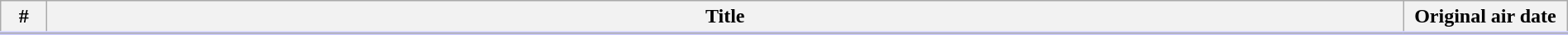<table class="wikitable" style="width:100%; margin:auto; background:#FFF;">
<tr style="border-bottom: 3px solid #CCF">
<th width="30">#</th>
<th>Title</th>
<th width="125">Original air date</th>
</tr>
<tr>
</tr>
</table>
